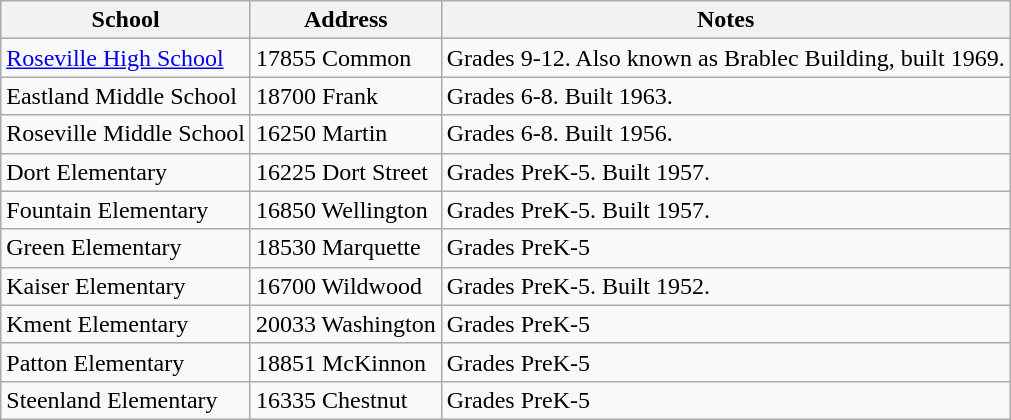<table class="wikitable">
<tr>
<th>School</th>
<th>Address</th>
<th>Notes</th>
</tr>
<tr>
<td><a href='#'>Roseville High School</a></td>
<td>17855 Common</td>
<td>Grades 9-12. Also known as Brablec Building, built 1969.</td>
</tr>
<tr>
<td>Eastland Middle School</td>
<td>18700 Frank</td>
<td>Grades 6-8. Built 1963.</td>
</tr>
<tr>
<td>Roseville Middle School</td>
<td>16250 Martin</td>
<td>Grades 6-8. Built 1956.</td>
</tr>
<tr>
<td>Dort Elementary</td>
<td>16225 Dort Street</td>
<td>Grades PreK-5. Built 1957.</td>
</tr>
<tr>
<td>Fountain Elementary</td>
<td>16850 Wellington</td>
<td>Grades PreK-5. Built 1957.</td>
</tr>
<tr>
<td>Green Elementary</td>
<td>18530 Marquette</td>
<td>Grades PreK-5</td>
</tr>
<tr>
<td>Kaiser Elementary</td>
<td>16700 Wildwood</td>
<td>Grades PreK-5. Built 1952.</td>
</tr>
<tr>
<td>Kment Elementary</td>
<td>20033 Washington</td>
<td>Grades PreK-5</td>
</tr>
<tr>
<td>Patton Elementary</td>
<td>18851 McKinnon</td>
<td>Grades PreK-5</td>
</tr>
<tr>
<td>Steenland Elementary</td>
<td>16335 Chestnut</td>
<td>Grades PreK-5</td>
</tr>
</table>
